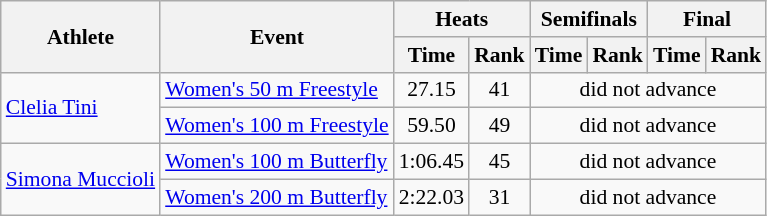<table class=wikitable style="font-size:90%">
<tr>
<th rowspan="2">Athlete</th>
<th rowspan="2">Event</th>
<th colspan="2">Heats</th>
<th colspan="2">Semifinals</th>
<th colspan="2">Final</th>
</tr>
<tr>
<th>Time</th>
<th>Rank</th>
<th>Time</th>
<th>Rank</th>
<th>Time</th>
<th>Rank</th>
</tr>
<tr>
<td rowspan="2"><a href='#'>Clelia Tini</a></td>
<td><a href='#'>Women's 50 m Freestyle</a></td>
<td align=center>27.15</td>
<td align=center>41</td>
<td align=center colspan=4>did not advance</td>
</tr>
<tr>
<td><a href='#'>Women's 100 m Freestyle</a></td>
<td align=center>59.50</td>
<td align=center>49</td>
<td align=center colspan=4>did not advance</td>
</tr>
<tr>
<td rowspan="2"><a href='#'>Simona Muccioli</a></td>
<td><a href='#'>Women's 100 m Butterfly</a></td>
<td align=center>1:06.45</td>
<td align=center>45</td>
<td align=center colspan=4>did not advance</td>
</tr>
<tr>
<td><a href='#'>Women's 200 m Butterfly</a></td>
<td align=center>2:22.03</td>
<td align=center>31</td>
<td align=center colspan=4>did not advance</td>
</tr>
</table>
